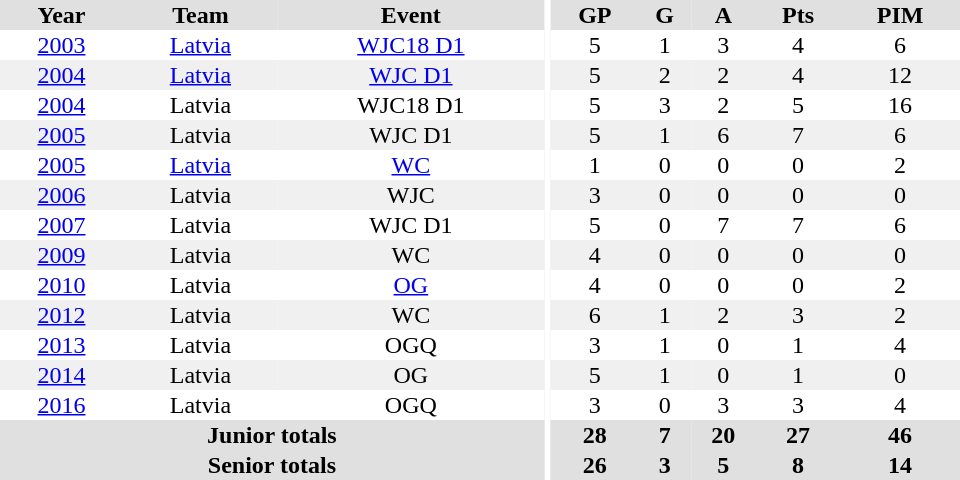<table border="0" cellpadding="1" cellspacing="0" ID="Table3" style="text-align:center; width:40em">
<tr ALIGN="center" bgcolor="#e0e0e0">
<th>Year</th>
<th>Team</th>
<th>Event</th>
<th rowspan="99" bgcolor="#ffffff"></th>
<th>GP</th>
<th>G</th>
<th>A</th>
<th>Pts</th>
<th>PIM</th>
</tr>
<tr>
<td><a href='#'>2003</a></td>
<td><a href='#'>Latvia</a></td>
<td><a href='#'>WJC18 D1</a></td>
<td>5</td>
<td>1</td>
<td>3</td>
<td>4</td>
<td>6</td>
</tr>
<tr bgcolor="#f0f0f0">
<td><a href='#'>2004</a></td>
<td><a href='#'>Latvia</a></td>
<td><a href='#'>WJC D1</a></td>
<td>5</td>
<td>2</td>
<td>2</td>
<td>4</td>
<td>12</td>
</tr>
<tr>
<td><a href='#'>2004</a></td>
<td>Latvia</td>
<td>WJC18 D1</td>
<td>5</td>
<td>3</td>
<td>2</td>
<td>5</td>
<td>16</td>
</tr>
<tr bgcolor="#f0f0f0">
<td><a href='#'>2005</a></td>
<td>Latvia</td>
<td>WJC D1</td>
<td>5</td>
<td>1</td>
<td>6</td>
<td>7</td>
<td>6</td>
</tr>
<tr>
<td><a href='#'>2005</a></td>
<td><a href='#'>Latvia</a></td>
<td><a href='#'>WC</a></td>
<td>1</td>
<td>0</td>
<td>0</td>
<td>0</td>
<td>2</td>
</tr>
<tr bgcolor="#f0f0f0">
<td><a href='#'>2006</a></td>
<td>Latvia</td>
<td>WJC</td>
<td>3</td>
<td>0</td>
<td>0</td>
<td>0</td>
<td>0</td>
</tr>
<tr>
<td><a href='#'>2007</a></td>
<td>Latvia</td>
<td>WJC D1</td>
<td>5</td>
<td>0</td>
<td>7</td>
<td>7</td>
<td>6</td>
</tr>
<tr bgcolor="#f0f0f0">
<td><a href='#'>2009</a></td>
<td>Latvia</td>
<td>WC</td>
<td>4</td>
<td>0</td>
<td>0</td>
<td>0</td>
<td>0</td>
</tr>
<tr>
<td><a href='#'>2010</a></td>
<td>Latvia</td>
<td><a href='#'>OG</a></td>
<td>4</td>
<td>0</td>
<td>0</td>
<td>0</td>
<td>2</td>
</tr>
<tr bgcolor="#f0f0f0">
<td><a href='#'>2012</a></td>
<td>Latvia</td>
<td>WC</td>
<td>6</td>
<td>1</td>
<td>2</td>
<td>3</td>
<td>2</td>
</tr>
<tr>
<td><a href='#'>2013</a></td>
<td>Latvia</td>
<td>OGQ</td>
<td>3</td>
<td>1</td>
<td>0</td>
<td>1</td>
<td>4</td>
</tr>
<tr bgcolor="#f0f0f0">
<td><a href='#'>2014</a></td>
<td>Latvia</td>
<td>OG</td>
<td>5</td>
<td>1</td>
<td>0</td>
<td>1</td>
<td>0</td>
</tr>
<tr>
<td><a href='#'>2016</a></td>
<td>Latvia</td>
<td>OGQ</td>
<td>3</td>
<td>0</td>
<td>3</td>
<td>3</td>
<td>4</td>
</tr>
<tr bgcolor="#e0e0e0">
<th colspan=3>Junior totals</th>
<th>28</th>
<th>7</th>
<th>20</th>
<th>27</th>
<th>46</th>
</tr>
<tr ALIGN="center" bgcolor="#e0e0e0">
<th colspan=3>Senior totals</th>
<th>26</th>
<th>3</th>
<th>5</th>
<th>8</th>
<th>14</th>
</tr>
</table>
